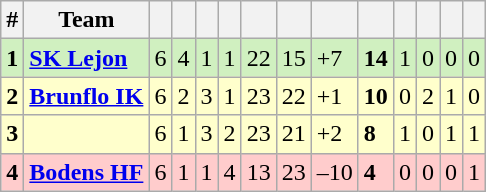<table class="wikitable sortable">
<tr>
<th>#</th>
<th>Team</th>
<th></th>
<th></th>
<th></th>
<th></th>
<th></th>
<th></th>
<th></th>
<th></th>
<th></th>
<th></th>
<th></th>
<th></th>
</tr>
<tr style="background: #D0F0C0;">
<td><strong>1</strong></td>
<td><strong><a href='#'>SK Lejon</a></strong></td>
<td>6</td>
<td>4</td>
<td>1</td>
<td>1</td>
<td>22</td>
<td>15</td>
<td>+7</td>
<td><strong>14</strong></td>
<td>1</td>
<td>0</td>
<td>0</td>
<td>0</td>
</tr>
<tr style="background: #FFFFCC;">
<td><strong>2</strong></td>
<td> <strong><a href='#'>Brunflo IK</a></strong></td>
<td>6</td>
<td>2</td>
<td>3</td>
<td>1</td>
<td>23</td>
<td>22</td>
<td>+1</td>
<td><strong>10</strong></td>
<td>0</td>
<td>2</td>
<td>1</td>
<td>0</td>
</tr>
<tr style="background: #FFFFCC;">
<td><strong>3</strong></td>
<td></td>
<td>6</td>
<td>1</td>
<td>3</td>
<td>2</td>
<td>23</td>
<td>21</td>
<td>+2</td>
<td><strong>8</strong></td>
<td>1</td>
<td>0</td>
<td>1</td>
<td>1</td>
</tr>
<tr style="background: #FFCCCC;">
<td><strong>4</strong></td>
<td><strong><a href='#'>Bodens HF</a></strong></td>
<td>6</td>
<td>1</td>
<td>1</td>
<td>4</td>
<td>13</td>
<td>23</td>
<td>–10</td>
<td><strong>4</strong></td>
<td>0</td>
<td>0</td>
<td>0</td>
<td>1</td>
</tr>
</table>
